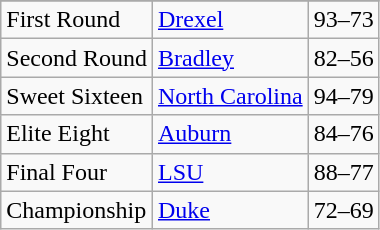<table class= "wikitable">
<tr>
</tr>
<tr>
<td>First Round</td>
<td><a href='#'>Drexel</a></td>
<td>93–73</td>
</tr>
<tr>
<td>Second Round</td>
<td><a href='#'>Bradley</a></td>
<td>82–56</td>
</tr>
<tr>
<td>Sweet Sixteen</td>
<td><a href='#'>North Carolina</a></td>
<td>94–79</td>
</tr>
<tr>
<td>Elite Eight</td>
<td><a href='#'>Auburn</a></td>
<td>84–76</td>
</tr>
<tr>
<td>Final Four</td>
<td><a href='#'>LSU</a></td>
<td>88–77</td>
</tr>
<tr>
<td>Championship</td>
<td><a href='#'>Duke</a></td>
<td>72–69</td>
</tr>
</table>
